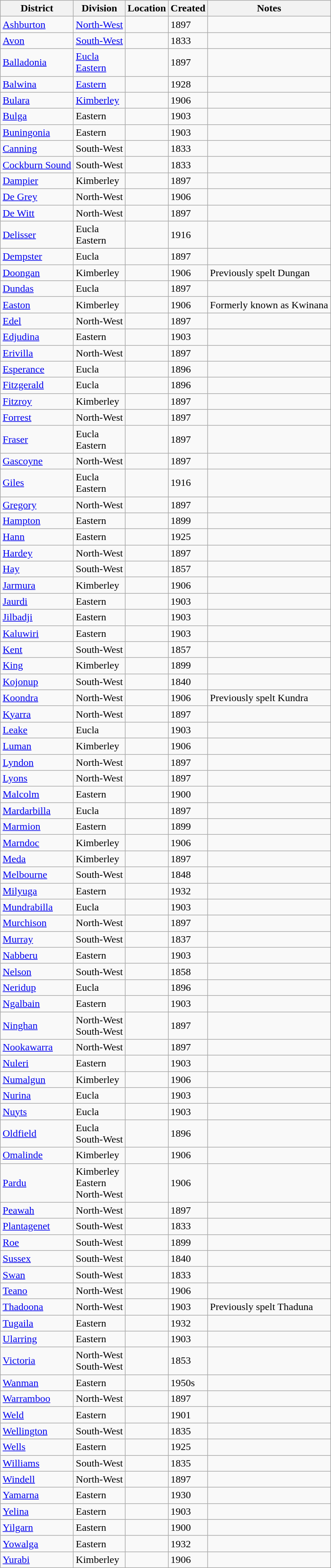<table class="wikitable sortable">
<tr>
<th>District</th>
<th>Division</th>
<th>Location</th>
<th>Created</th>
<th>Notes</th>
</tr>
<tr>
<td><a href='#'>Ashburton</a></td>
<td><a href='#'>North-West</a></td>
<td></td>
<td>1897</td>
<td></td>
</tr>
<tr>
<td><a href='#'>Avon</a></td>
<td><a href='#'>South-West</a></td>
<td></td>
<td>1833</td>
<td></td>
</tr>
<tr>
<td><a href='#'>Balladonia</a></td>
<td><a href='#'>Eucla</a><br><a href='#'>Eastern</a></td>
<td></td>
<td>1897</td>
<td></td>
</tr>
<tr>
<td><a href='#'>Balwina</a></td>
<td><a href='#'>Eastern</a></td>
<td></td>
<td>1928</td>
<td></td>
</tr>
<tr>
<td><a href='#'>Bulara</a></td>
<td><a href='#'>Kimberley</a></td>
<td></td>
<td>1906</td>
<td></td>
</tr>
<tr>
<td><a href='#'>Bulga</a></td>
<td>Eastern</td>
<td></td>
<td>1903</td>
<td></td>
</tr>
<tr>
<td><a href='#'>Buningonia</a></td>
<td>Eastern</td>
<td></td>
<td>1903</td>
<td></td>
</tr>
<tr>
<td><a href='#'>Canning</a></td>
<td>South-West</td>
<td></td>
<td>1833</td>
<td></td>
</tr>
<tr>
<td><a href='#'>Cockburn Sound</a></td>
<td>South-West</td>
<td></td>
<td>1833</td>
<td></td>
</tr>
<tr>
<td><a href='#'>Dampier</a></td>
<td>Kimberley</td>
<td></td>
<td>1897</td>
<td></td>
</tr>
<tr>
<td><a href='#'>De Grey</a></td>
<td>North-West</td>
<td></td>
<td>1906</td>
<td></td>
</tr>
<tr>
<td><a href='#'>De Witt</a></td>
<td>North-West</td>
<td></td>
<td>1897</td>
<td></td>
</tr>
<tr>
<td><a href='#'>Delisser</a></td>
<td>Eucla<br>Eastern</td>
<td></td>
<td>1916</td>
<td></td>
</tr>
<tr>
<td><a href='#'>Dempster</a></td>
<td>Eucla</td>
<td></td>
<td>1897</td>
<td></td>
</tr>
<tr>
<td><a href='#'>Doongan</a></td>
<td>Kimberley</td>
<td></td>
<td>1906</td>
<td>Previously spelt Dungan</td>
</tr>
<tr>
<td><a href='#'>Dundas</a></td>
<td>Eucla</td>
<td></td>
<td>1897</td>
<td></td>
</tr>
<tr>
<td><a href='#'>Easton</a></td>
<td>Kimberley</td>
<td></td>
<td>1906</td>
<td>Formerly known as Kwinana</td>
</tr>
<tr>
<td><a href='#'>Edel</a></td>
<td>North-West</td>
<td></td>
<td>1897</td>
<td></td>
</tr>
<tr>
<td><a href='#'>Edjudina</a></td>
<td>Eastern</td>
<td></td>
<td>1903</td>
<td></td>
</tr>
<tr>
<td><a href='#'>Erivilla</a></td>
<td>North-West</td>
<td></td>
<td>1897</td>
<td></td>
</tr>
<tr>
<td><a href='#'>Esperance</a></td>
<td>Eucla</td>
<td></td>
<td>1896</td>
<td></td>
</tr>
<tr>
<td><a href='#'>Fitzgerald</a></td>
<td>Eucla</td>
<td></td>
<td>1896</td>
<td></td>
</tr>
<tr>
<td><a href='#'>Fitzroy</a></td>
<td>Kimberley</td>
<td></td>
<td>1897</td>
<td></td>
</tr>
<tr>
<td><a href='#'>Forrest</a></td>
<td>North-West</td>
<td></td>
<td>1897</td>
<td></td>
</tr>
<tr>
<td><a href='#'>Fraser</a></td>
<td>Eucla<br>Eastern</td>
<td></td>
<td>1897</td>
<td></td>
</tr>
<tr>
<td><a href='#'>Gascoyne</a></td>
<td>North-West</td>
<td></td>
<td>1897</td>
<td></td>
</tr>
<tr>
<td><a href='#'>Giles</a></td>
<td>Eucla<br>Eastern</td>
<td></td>
<td>1916</td>
<td></td>
</tr>
<tr>
<td><a href='#'>Gregory</a></td>
<td>North-West</td>
<td></td>
<td>1897</td>
<td></td>
</tr>
<tr>
<td><a href='#'>Hampton</a></td>
<td>Eastern</td>
<td></td>
<td>1899</td>
<td></td>
</tr>
<tr>
<td><a href='#'>Hann</a></td>
<td>Eastern</td>
<td></td>
<td>1925</td>
<td></td>
</tr>
<tr>
<td><a href='#'>Hardey</a></td>
<td>North-West</td>
<td></td>
<td>1897</td>
<td></td>
</tr>
<tr>
<td><a href='#'>Hay</a></td>
<td>South-West</td>
<td></td>
<td>1857</td>
<td></td>
</tr>
<tr>
<td><a href='#'>Jarmura</a></td>
<td>Kimberley</td>
<td></td>
<td>1906</td>
<td></td>
</tr>
<tr>
<td><a href='#'>Jaurdi</a></td>
<td>Eastern</td>
<td></td>
<td>1903</td>
<td></td>
</tr>
<tr>
<td><a href='#'>Jilbadji</a></td>
<td>Eastern</td>
<td></td>
<td>1903</td>
<td></td>
</tr>
<tr>
<td><a href='#'>Kaluwiri</a></td>
<td>Eastern</td>
<td></td>
<td>1903</td>
<td></td>
</tr>
<tr>
<td><a href='#'>Kent</a></td>
<td>South-West</td>
<td></td>
<td>1857</td>
<td></td>
</tr>
<tr>
<td><a href='#'>King</a></td>
<td>Kimberley</td>
<td></td>
<td>1899</td>
<td></td>
</tr>
<tr>
<td><a href='#'>Kojonup</a></td>
<td>South-West</td>
<td></td>
<td>1840</td>
<td></td>
</tr>
<tr>
<td><a href='#'>Koondra</a></td>
<td>North-West</td>
<td></td>
<td>1906</td>
<td>Previously spelt Kundra</td>
</tr>
<tr>
<td><a href='#'>Kyarra</a></td>
<td>North-West</td>
<td></td>
<td>1897</td>
<td></td>
</tr>
<tr>
<td><a href='#'>Leake</a></td>
<td>Eucla</td>
<td></td>
<td>1903</td>
<td></td>
</tr>
<tr>
<td><a href='#'>Luman</a></td>
<td>Kimberley</td>
<td></td>
<td>1906</td>
<td></td>
</tr>
<tr>
<td><a href='#'>Lyndon</a></td>
<td>North-West</td>
<td></td>
<td>1897</td>
<td></td>
</tr>
<tr>
<td><a href='#'>Lyons</a></td>
<td>North-West</td>
<td></td>
<td>1897</td>
<td></td>
</tr>
<tr>
<td><a href='#'>Malcolm</a></td>
<td>Eastern</td>
<td></td>
<td>1900</td>
<td></td>
</tr>
<tr>
<td><a href='#'>Mardarbilla</a></td>
<td>Eucla</td>
<td></td>
<td>1897</td>
<td></td>
</tr>
<tr>
<td><a href='#'>Marmion</a></td>
<td>Eastern</td>
<td></td>
<td>1899</td>
<td></td>
</tr>
<tr>
<td><a href='#'>Marndoc</a></td>
<td>Kimberley</td>
<td></td>
<td>1906</td>
<td></td>
</tr>
<tr>
<td><a href='#'>Meda</a></td>
<td>Kimberley</td>
<td></td>
<td>1897</td>
<td></td>
</tr>
<tr>
<td><a href='#'>Melbourne</a></td>
<td>South-West</td>
<td></td>
<td>1848</td>
<td></td>
</tr>
<tr>
<td><a href='#'>Milyuga</a></td>
<td>Eastern</td>
<td></td>
<td>1932</td>
<td></td>
</tr>
<tr>
<td><a href='#'>Mundrabilla</a></td>
<td>Eucla</td>
<td></td>
<td>1903</td>
<td></td>
</tr>
<tr>
<td><a href='#'>Murchison</a></td>
<td>North-West</td>
<td></td>
<td>1897</td>
<td></td>
</tr>
<tr>
<td><a href='#'>Murray</a></td>
<td>South-West</td>
<td></td>
<td>1837</td>
<td></td>
</tr>
<tr>
<td><a href='#'>Nabberu</a></td>
<td>Eastern</td>
<td></td>
<td>1903</td>
<td></td>
</tr>
<tr>
<td><a href='#'>Nelson</a></td>
<td>South-West</td>
<td></td>
<td>1858</td>
<td></td>
</tr>
<tr>
<td><a href='#'>Neridup</a></td>
<td>Eucla</td>
<td></td>
<td>1896</td>
<td></td>
</tr>
<tr>
<td><a href='#'>Ngalbain</a></td>
<td>Eastern</td>
<td></td>
<td>1903</td>
<td></td>
</tr>
<tr>
<td><a href='#'>Ninghan</a></td>
<td>North-West<br>South-West</td>
<td></td>
<td>1897</td>
<td></td>
</tr>
<tr>
<td><a href='#'>Nookawarra</a></td>
<td>North-West</td>
<td></td>
<td>1897</td>
<td></td>
</tr>
<tr>
<td><a href='#'>Nuleri</a></td>
<td>Eastern</td>
<td></td>
<td>1903</td>
<td></td>
</tr>
<tr>
<td><a href='#'>Numalgun</a></td>
<td>Kimberley</td>
<td></td>
<td>1906</td>
<td></td>
</tr>
<tr>
<td><a href='#'>Nurina</a></td>
<td>Eucla</td>
<td></td>
<td>1903</td>
<td></td>
</tr>
<tr>
<td><a href='#'>Nuyts</a></td>
<td>Eucla</td>
<td></td>
<td>1903</td>
<td></td>
</tr>
<tr>
<td><a href='#'>Oldfield</a></td>
<td>Eucla<br>South-West</td>
<td></td>
<td>1896</td>
<td></td>
</tr>
<tr>
<td><a href='#'>Omalinde</a></td>
<td>Kimberley</td>
<td></td>
<td>1906</td>
<td></td>
</tr>
<tr>
<td><a href='#'>Pardu</a></td>
<td>Kimberley<br>Eastern<br>North-West</td>
<td></td>
<td>1906</td>
<td></td>
</tr>
<tr>
<td><a href='#'>Peawah</a></td>
<td>North-West</td>
<td></td>
<td>1897</td>
<td></td>
</tr>
<tr>
<td><a href='#'>Plantagenet</a></td>
<td>South-West</td>
<td></td>
<td>1833</td>
<td></td>
</tr>
<tr>
<td><a href='#'>Roe</a></td>
<td>South-West</td>
<td></td>
<td>1899</td>
<td></td>
</tr>
<tr>
<td><a href='#'>Sussex</a></td>
<td>South-West</td>
<td></td>
<td>1840</td>
<td></td>
</tr>
<tr>
<td><a href='#'>Swan</a></td>
<td>South-West</td>
<td></td>
<td>1833</td>
<td></td>
</tr>
<tr>
<td><a href='#'>Teano</a></td>
<td>North-West</td>
<td></td>
<td>1906</td>
<td></td>
</tr>
<tr>
<td><a href='#'>Thadoona</a></td>
<td>North-West</td>
<td></td>
<td>1903</td>
<td>Previously spelt Thaduna</td>
</tr>
<tr>
<td><a href='#'>Tugaila</a></td>
<td>Eastern</td>
<td></td>
<td>1932</td>
<td></td>
</tr>
<tr>
<td><a href='#'>Ularring</a></td>
<td>Eastern</td>
<td></td>
<td>1903</td>
<td></td>
</tr>
<tr>
<td><a href='#'>Victoria</a></td>
<td>North-West<br>South-West</td>
<td></td>
<td>1853</td>
<td></td>
</tr>
<tr>
<td><a href='#'>Wanman</a></td>
<td>Eastern</td>
<td></td>
<td>1950s</td>
<td></td>
</tr>
<tr>
<td><a href='#'>Warramboo</a></td>
<td>North-West</td>
<td></td>
<td>1897</td>
<td></td>
</tr>
<tr>
<td><a href='#'>Weld</a></td>
<td>Eastern</td>
<td></td>
<td>1901</td>
<td></td>
</tr>
<tr>
<td><a href='#'>Wellington</a></td>
<td>South-West</td>
<td></td>
<td>1835</td>
<td></td>
</tr>
<tr>
<td><a href='#'>Wells</a></td>
<td>Eastern</td>
<td></td>
<td>1925</td>
<td></td>
</tr>
<tr>
<td><a href='#'>Williams</a></td>
<td>South-West</td>
<td></td>
<td>1835</td>
<td></td>
</tr>
<tr>
<td><a href='#'>Windell</a></td>
<td>North-West</td>
<td></td>
<td>1897</td>
<td></td>
</tr>
<tr>
<td><a href='#'>Yamarna</a></td>
<td>Eastern</td>
<td></td>
<td>1930</td>
<td></td>
</tr>
<tr>
<td><a href='#'>Yelina</a></td>
<td>Eastern</td>
<td></td>
<td>1903</td>
<td></td>
</tr>
<tr>
<td><a href='#'>Yilgarn</a></td>
<td>Eastern</td>
<td></td>
<td>1900</td>
<td></td>
</tr>
<tr>
<td><a href='#'>Yowalga</a></td>
<td>Eastern</td>
<td></td>
<td>1932</td>
<td></td>
</tr>
<tr>
<td><a href='#'>Yurabi</a></td>
<td>Kimberley</td>
<td></td>
<td>1906</td>
<td></td>
</tr>
</table>
